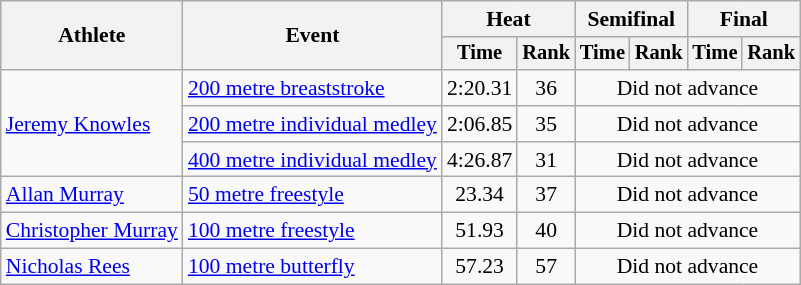<table class=wikitable style="font-size:90%">
<tr>
<th rowspan="2">Athlete</th>
<th rowspan="2">Event</th>
<th colspan="2">Heat</th>
<th colspan="2">Semifinal</th>
<th colspan="2">Final</th>
</tr>
<tr style="font-size:95%">
<th>Time</th>
<th>Rank</th>
<th>Time</th>
<th>Rank</th>
<th>Time</th>
<th>Rank</th>
</tr>
<tr align=center>
<td style="text-align:left;" rowspan=3><a href='#'>Jeremy Knowles</a></td>
<td align=left><a href='#'>200 metre breaststroke</a></td>
<td align=center>2:20.31</td>
<td align=center>36</td>
<td colspan="4" style="text-align:center;">Did not advance</td>
</tr>
<tr align=center>
<td align=left><a href='#'>200 metre individual medley</a></td>
<td align=center>2:06.85</td>
<td align=center>35</td>
<td colspan="4" style="text-align:center;">Did not advance</td>
</tr>
<tr align=center>
<td align=left><a href='#'>400 metre individual medley</a></td>
<td align=center>4:26.87</td>
<td align=center>31</td>
<td colspan="4" style="text-align:center;">Did not advance</td>
</tr>
<tr align=center>
<td style="text-align:left;"><a href='#'>Allan Murray</a></td>
<td align=left><a href='#'>50 metre freestyle</a></td>
<td align=center>23.34</td>
<td align=center>37</td>
<td colspan="4" style="text-align:center;">Did not advance</td>
</tr>
<tr align=center>
<td style="text-align:left;"><a href='#'>Christopher Murray</a></td>
<td align=left><a href='#'>100 metre freestyle</a></td>
<td align=center>51.93</td>
<td align=center>40</td>
<td colspan="4" style="text-align:center;">Did not advance</td>
</tr>
<tr align=center>
<td style="text-align:left"><a href='#'>Nicholas Rees</a></td>
<td align=left><a href='#'>100 metre butterfly</a></td>
<td align=center>57.23</td>
<td align=center>57</td>
<td colspan="4" style="text-align:center;">Did not advance</td>
</tr>
</table>
